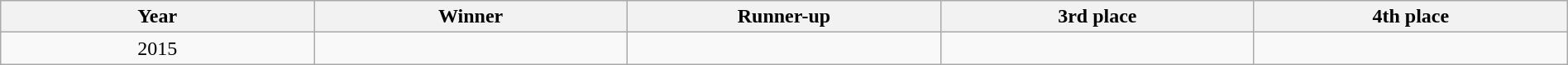<table class="wikitable" style="width: 100%; text-align: center;">
<tr>
<th width=20%>Year</th>
<th width=20%>Winner</th>
<th width=20%>Runner-up</th>
<th width=20%>3rd place</th>
<th width=20%>4th place</th>
</tr>
<tr>
<td>2015</td>
<td><strong></strong></td>
<td></td>
<td></td>
<td></td>
</tr>
</table>
